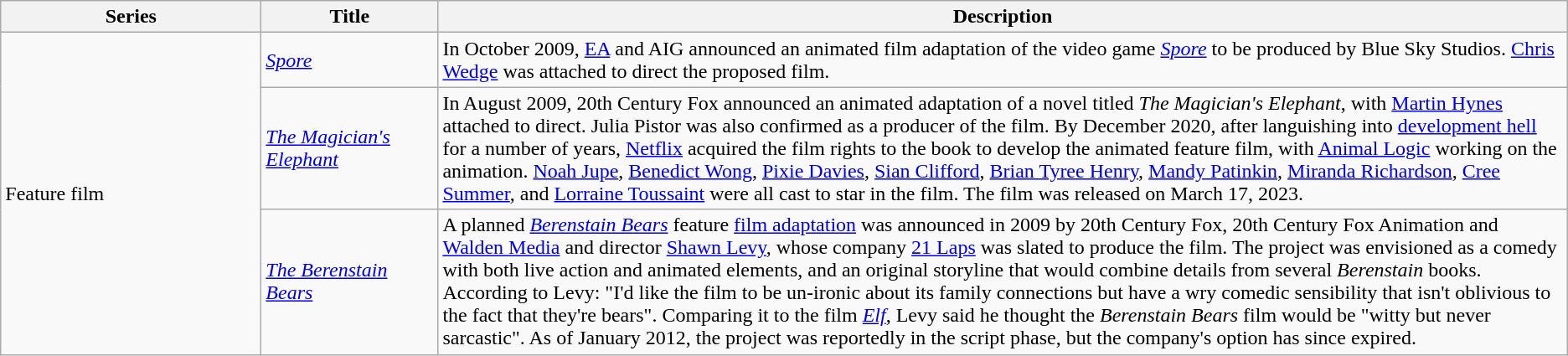<table class="wikitable">
<tr>
<th style="width:150pt;">Series</th>
<th style="width:100pt;">Title</th>
<th>Description</th>
</tr>
<tr>
<td rowspan="3">Feature film</td>
<td><em><a href='#'>Spore</a></em></td>
<td>In October 2009, <a href='#'>EA</a> and AIG announced an animated film adaptation of the video game <em><a href='#'>Spore</a></em> to be produced by Blue Sky Studios. <a href='#'>Chris Wedge</a> was attached to direct the proposed film.</td>
</tr>
<tr>
<td><em><a href='#'>The Magician's Elephant</a></em></td>
<td>In August 2009, 20th Century Fox announced an animated adaptation of a novel titled <em>The Magician's Elephant</em>, with <a href='#'>Martin Hynes</a> attached to direct. Julia Pistor was also confirmed as a producer of the film. By December 2020, after languishing into <a href='#'>development hell</a> for a number of years, <a href='#'>Netflix</a> acquired the film rights to the book to develop the animated feature film, with <a href='#'>Animal Logic</a> working on the animation. <a href='#'>Noah Jupe</a>, <a href='#'>Benedict Wong</a>, <a href='#'>Pixie Davies</a>, <a href='#'>Sian Clifford</a>, <a href='#'>Brian Tyree Henry</a>, <a href='#'>Mandy Patinkin</a>, <a href='#'>Miranda Richardson</a>, <a href='#'>Cree Summer</a>, and <a href='#'>Lorraine Toussaint</a> were all cast to star in the film. The film was released on March 17, 2023.</td>
</tr>
<tr>
<td><em><a href='#'>The Berenstain Bears</a></em></td>
<td>A planned <em><a href='#'>Berenstain Bears</a></em> feature <a href='#'>film adaptation</a> was announced in 2009 by 20th Century Fox, 20th Century Fox Animation and <a href='#'>Walden Media</a> and director <a href='#'>Shawn Levy</a>, whose company <a href='#'>21 Laps</a> was slated to produce the film. The project was envisioned as a comedy with both live action and animated elements, and an original storyline that would combine details from several <em>Berenstain</em> books. According to Levy: "I'd like the film to be un-ironic about its family connections but have a wry comedic sensibility that isn't oblivious to the fact that they're bears". Comparing it to the film <em><a href='#'>Elf</a></em>, Levy said he thought the <em>Berenstain Bears</em> film would be "witty but never sarcastic". As of January 2012, the project was reportedly in the script phase, but the company's option has since expired.</td>
</tr>
</table>
